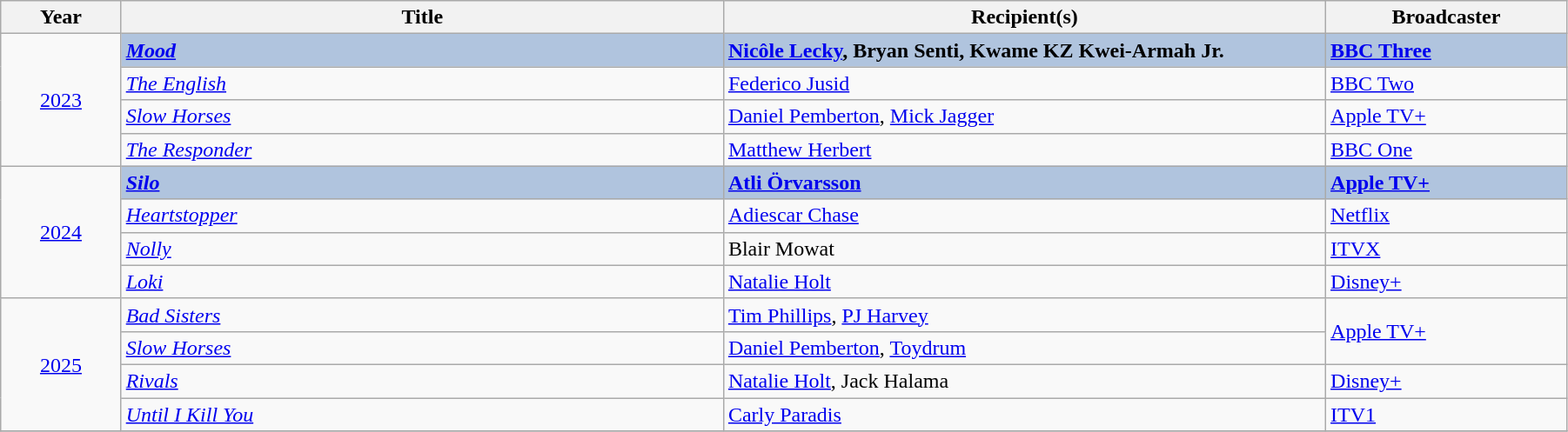<table class="wikitable" width="95%">
<tr>
<th width=5%>Year</th>
<th width=25%>Title</th>
<th width=25%><strong>Recipient(s)</strong></th>
<th width=10%><strong>Broadcaster</strong></th>
</tr>
<tr>
<td rowspan="4" style="text-align:center;"><a href='#'>2023</a><br></td>
<td style="background:#B0C4DE;"><strong><em><a href='#'>Mood</a></em></strong></td>
<td style="background:#B0C4DE;"><strong><a href='#'>Nicôle Lecky</a>, Bryan Senti, Kwame KZ Kwei-Armah Jr.</strong></td>
<td style="background:#B0C4DE;"><strong><a href='#'>BBC Three</a></strong></td>
</tr>
<tr>
<td><em><a href='#'>The English</a></em></td>
<td><a href='#'>Federico Jusid</a></td>
<td><a href='#'>BBC Two</a></td>
</tr>
<tr>
<td><em><a href='#'>Slow Horses</a></em></td>
<td><a href='#'>Daniel Pemberton</a>, <a href='#'>Mick Jagger</a></td>
<td><a href='#'>Apple TV+</a></td>
</tr>
<tr>
<td><em><a href='#'>The Responder</a></em></td>
<td><a href='#'>Matthew Herbert</a></td>
<td><a href='#'>BBC One</a></td>
</tr>
<tr>
<td rowspan="4" style="text-align:center;"><a href='#'>2024</a><br></td>
<td style="background:#B0C4DE;"><strong><em><a href='#'>Silo</a></em></strong></td>
<td style="background:#B0C4DE;"><strong><a href='#'>Atli Örvarsson</a></strong></td>
<td style="background:#B0C4DE;"><strong><a href='#'>Apple TV+</a></strong></td>
</tr>
<tr>
<td><em><a href='#'>Heartstopper</a></em></td>
<td><a href='#'>Adiescar Chase</a></td>
<td><a href='#'>Netflix</a></td>
</tr>
<tr>
<td><em><a href='#'>Nolly</a></em></td>
<td>Blair Mowat</td>
<td><a href='#'>ITVX</a></td>
</tr>
<tr>
<td><em><a href='#'>Loki</a></em></td>
<td><a href='#'>Natalie Holt</a></td>
<td><a href='#'>Disney+</a></td>
</tr>
<tr>
<td rowspan="4" style="text-align:center;"><a href='#'>2025</a><br></td>
<td><em><a href='#'>Bad Sisters</a></em></td>
<td><a href='#'>Tim Phillips</a>, <a href='#'>PJ Harvey</a></td>
<td rowspan="2"><a href='#'>Apple TV+</a></td>
</tr>
<tr>
<td><em><a href='#'>Slow Horses</a></em></td>
<td><a href='#'>Daniel Pemberton</a>, <a href='#'>Toydrum</a></td>
</tr>
<tr>
<td><em><a href='#'>Rivals</a></em></td>
<td><a href='#'>Natalie Holt</a>, Jack Halama</td>
<td><a href='#'>Disney+</a></td>
</tr>
<tr>
<td><em><a href='#'>Until I Kill You</a></em></td>
<td><a href='#'>Carly Paradis</a></td>
<td><a href='#'>ITV1</a></td>
</tr>
<tr>
</tr>
</table>
